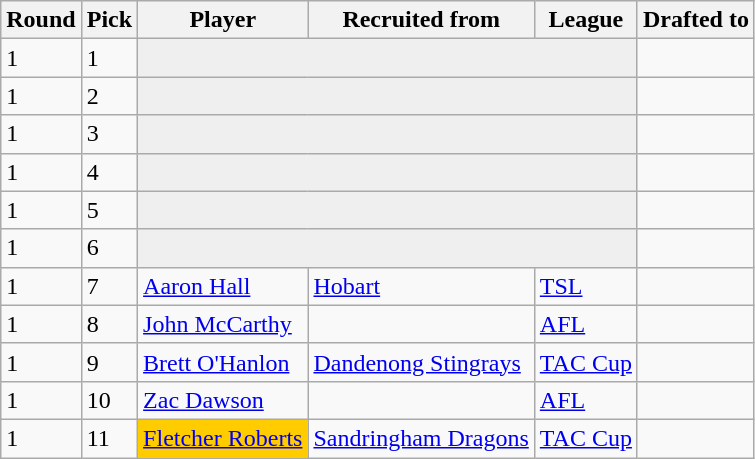<table class="wikitable sortable">
<tr>
<th>Round</th>
<th>Pick</th>
<th>Player</th>
<th>Recruited from</th>
<th>League</th>
<th>Drafted to</th>
</tr>
<tr>
<td>1</td>
<td>1</td>
<td colspan="3"  style="text-align:center; background:#efefef;"><em></em></td>
<td></td>
</tr>
<tr>
<td>1</td>
<td>2</td>
<td colspan="3"  style="text-align:center; background:#efefef;"><em></em></td>
<td></td>
</tr>
<tr>
<td>1</td>
<td>3</td>
<td colspan="3"  style="text-align:center; background:#efefef;"><em></em></td>
<td></td>
</tr>
<tr>
<td>1</td>
<td>4</td>
<td colspan="3"  style="text-align:center; background:#efefef;"><em></em></td>
<td></td>
</tr>
<tr>
<td>1</td>
<td>5</td>
<td colspan="3"  style="text-align:center; background:#efefef;"><em></em></td>
<td></td>
</tr>
<tr>
<td>1</td>
<td>6</td>
<td colspan="3"  style="text-align:center; background:#efefef;"><em></em></td>
<td></td>
</tr>
<tr>
<td>1</td>
<td>7</td>
<td><a href='#'>Aaron Hall</a></td>
<td><a href='#'>Hobart</a></td>
<td><a href='#'>TSL</a></td>
<td></td>
</tr>
<tr>
<td>1</td>
<td>8</td>
<td><a href='#'>John McCarthy</a></td>
<td></td>
<td><a href='#'>AFL</a></td>
<td></td>
</tr>
<tr>
<td>1</td>
<td>9</td>
<td><a href='#'>Brett O'Hanlon</a></td>
<td><a href='#'>Dandenong Stingrays</a></td>
<td><a href='#'>TAC Cup</a></td>
<td></td>
</tr>
<tr>
<td>1</td>
<td>10</td>
<td><a href='#'>Zac Dawson</a></td>
<td></td>
<td><a href='#'>AFL</a></td>
<td></td>
</tr>
<tr>
<td>1</td>
<td>11</td>
<td bgcolor="#FFCC00"><a href='#'>Fletcher Roberts</a></td>
<td><a href='#'>Sandringham Dragons</a></td>
<td><a href='#'>TAC Cup</a></td>
<td></td>
</tr>
</table>
